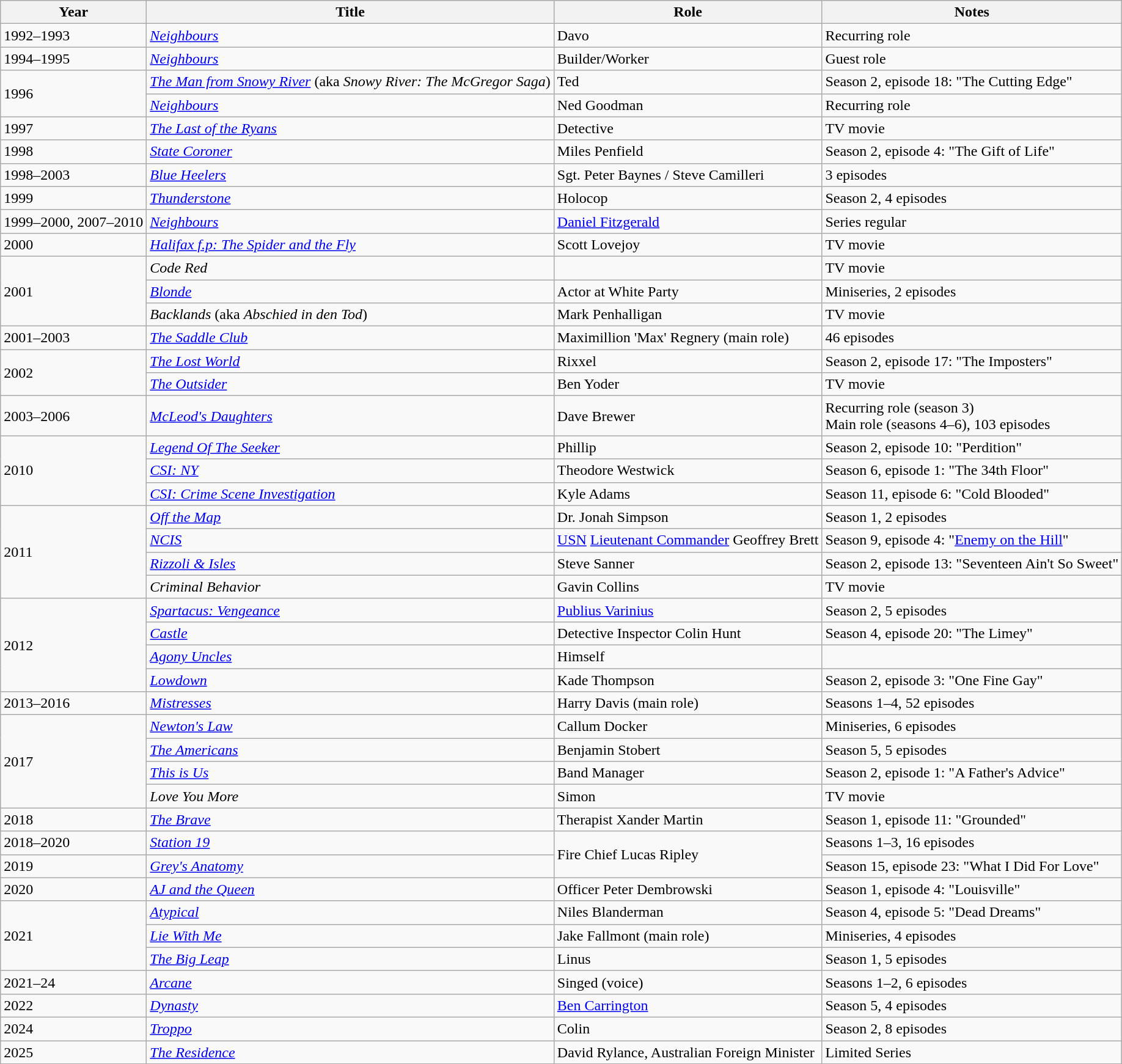<table class="wikitable sortable">
<tr>
<th>Year</th>
<th>Title</th>
<th>Role</th>
<th class="unsortable">Notes</th>
</tr>
<tr>
<td>1992–1993</td>
<td><em><a href='#'>Neighbours</a></em></td>
<td>Davo</td>
<td>Recurring role</td>
</tr>
<tr>
<td>1994–1995</td>
<td><em><a href='#'>Neighbours</a></em></td>
<td>Builder/Worker</td>
<td>Guest role</td>
</tr>
<tr>
<td rowspan="2">1996</td>
<td><em><a href='#'>The Man from Snowy River</a></em> (aka <em>Snowy River: The McGregor Saga</em>)</td>
<td>Ted</td>
<td>Season 2, episode 18: "The Cutting Edge"</td>
</tr>
<tr>
<td><em><a href='#'>Neighbours</a></em></td>
<td>Ned Goodman</td>
<td>Recurring role</td>
</tr>
<tr>
<td>1997</td>
<td><em><a href='#'>The Last of the Ryans</a></em></td>
<td>Detective</td>
<td>TV movie</td>
</tr>
<tr>
<td>1998</td>
<td><em><a href='#'>State Coroner</a></em></td>
<td>Miles Penfield</td>
<td>Season 2, episode 4: "The Gift of Life"</td>
</tr>
<tr>
<td>1998–2003</td>
<td><em><a href='#'>Blue Heelers</a></em></td>
<td>Sgt. Peter Baynes / Steve Camilleri</td>
<td>3 episodes</td>
</tr>
<tr>
<td>1999</td>
<td><em><a href='#'>Thunderstone</a></em></td>
<td>Holocop</td>
<td>Season 2, 4 episodes</td>
</tr>
<tr>
<td>1999–2000, 2007–2010</td>
<td><em><a href='#'>Neighbours</a></em></td>
<td><a href='#'>Daniel Fitzgerald</a></td>
<td>Series regular</td>
</tr>
<tr>
<td>2000</td>
<td><em><a href='#'>Halifax f.p: The Spider and the Fly</a></em></td>
<td>Scott Lovejoy</td>
<td>TV movie</td>
</tr>
<tr>
<td rowspan="3">2001</td>
<td><em>Code Red</em></td>
<td></td>
<td>TV movie</td>
</tr>
<tr>
<td><em><a href='#'>Blonde</a></em></td>
<td>Actor at White Party</td>
<td>Miniseries, 2 episodes</td>
</tr>
<tr>
<td><em>Backlands</em> (aka <em>Abschied in den Tod</em>)</td>
<td>Mark Penhalligan</td>
<td>TV movie</td>
</tr>
<tr>
<td>2001–2003</td>
<td><em><a href='#'>The Saddle Club</a></em></td>
<td>Maximillion 'Max' Regnery (main role)</td>
<td>46 episodes</td>
</tr>
<tr>
<td rowspan="2">2002</td>
<td><em><a href='#'>The Lost World</a></em></td>
<td>Rixxel</td>
<td>Season 2, episode 17: "The Imposters"</td>
</tr>
<tr>
<td><em><a href='#'>The Outsider</a></em></td>
<td>Ben Yoder</td>
<td>TV movie</td>
</tr>
<tr>
<td>2003–2006</td>
<td><em><a href='#'>McLeod's Daughters</a></em></td>
<td>Dave Brewer</td>
<td>Recurring role (season 3)<br>Main role (seasons 4–6), 103 episodes</td>
</tr>
<tr>
<td rowspan="3">2010</td>
<td><em><a href='#'>Legend Of The Seeker</a></em></td>
<td>Phillip</td>
<td>Season 2, episode 10: "Perdition"</td>
</tr>
<tr>
<td><em><a href='#'>CSI: NY</a></em></td>
<td>Theodore Westwick</td>
<td>Season 6, episode 1: "The 34th Floor"</td>
</tr>
<tr>
<td><em><a href='#'>CSI: Crime Scene Investigation</a></em></td>
<td>Kyle Adams</td>
<td>Season 11, episode 6: "Cold Blooded"</td>
</tr>
<tr>
<td rowspan="4">2011</td>
<td><em><a href='#'>Off the Map</a></em></td>
<td>Dr. Jonah Simpson</td>
<td>Season 1, 2 episodes</td>
</tr>
<tr>
<td><em><a href='#'>NCIS</a></em></td>
<td><a href='#'>USN</a> <a href='#'>Lieutenant Commander</a> Geoffrey Brett</td>
<td>Season 9, episode 4: "<a href='#'>Enemy on the Hill</a>"</td>
</tr>
<tr>
<td><em><a href='#'>Rizzoli & Isles</a></em></td>
<td>Steve Sanner</td>
<td>Season 2, episode 13: "Seventeen Ain't So Sweet"</td>
</tr>
<tr>
<td><em>Criminal Behavior</em></td>
<td>Gavin Collins</td>
<td>TV movie</td>
</tr>
<tr>
<td rowspan="4">2012</td>
<td><em><a href='#'>Spartacus: Vengeance</a></em></td>
<td><a href='#'>Publius Varinius</a></td>
<td>Season 2, 5 episodes</td>
</tr>
<tr>
<td><em><a href='#'>Castle</a></em></td>
<td>Detective Inspector Colin Hunt</td>
<td>Season 4, episode 20: "The Limey"</td>
</tr>
<tr>
<td><em><a href='#'>Agony Uncles</a></em></td>
<td>Himself</td>
<td></td>
</tr>
<tr>
<td><em><a href='#'>Lowdown</a></em></td>
<td>Kade Thompson</td>
<td>Season 2, episode 3: "One Fine Gay"</td>
</tr>
<tr>
<td>2013–2016</td>
<td><em><a href='#'>Mistresses</a></em></td>
<td>Harry Davis (main role)</td>
<td>Seasons 1–4, 52 episodes</td>
</tr>
<tr>
<td rowspan="4">2017</td>
<td><em><a href='#'>Newton's Law</a></em></td>
<td>Callum Docker</td>
<td>Miniseries, 6 episodes</td>
</tr>
<tr>
<td><em><a href='#'>The Americans</a></em></td>
<td>Benjamin Stobert</td>
<td>Season 5, 5 episodes</td>
</tr>
<tr>
<td><em><a href='#'>This is Us</a></em></td>
<td>Band Manager</td>
<td>Season 2, episode 1: "A Father's Advice"</td>
</tr>
<tr>
<td><em>Love You More</em></td>
<td>Simon</td>
<td>TV movie</td>
</tr>
<tr>
<td>2018</td>
<td><em><a href='#'>The Brave</a></em></td>
<td>Therapist Xander Martin</td>
<td>Season 1, episode 11: "Grounded"</td>
</tr>
<tr>
<td>2018–2020</td>
<td><em><a href='#'>Station 19</a></em></td>
<td rowspan="2">Fire Chief Lucas Ripley</td>
<td>Seasons 1–3, 16 episodes</td>
</tr>
<tr>
<td>2019</td>
<td><em><a href='#'>Grey's Anatomy</a></em></td>
<td>Season 15, episode 23: "What I Did For Love"</td>
</tr>
<tr>
<td>2020</td>
<td><em><a href='#'>AJ and the Queen</a></em></td>
<td>Officer Peter Dembrowski</td>
<td>Season 1, episode 4: "Louisville"</td>
</tr>
<tr>
<td rowspan="3">2021</td>
<td><em><a href='#'>Atypical</a></em></td>
<td>Niles Blanderman</td>
<td>Season 4, episode 5: "Dead Dreams"</td>
</tr>
<tr>
<td><em><a href='#'>Lie With Me</a></em></td>
<td>Jake Fallmont (main role)</td>
<td>Miniseries, 4 episodes</td>
</tr>
<tr>
<td><em><a href='#'>The Big Leap</a></em></td>
<td>Linus</td>
<td>Season 1, 5 episodes</td>
</tr>
<tr>
<td>2021–24</td>
<td><em><a href='#'>Arcane</a></em></td>
<td>Singed (voice)</td>
<td>Seasons 1–2, 6 episodes</td>
</tr>
<tr>
<td>2022</td>
<td><em><a href='#'>Dynasty</a></em></td>
<td><a href='#'>Ben Carrington</a></td>
<td>Season 5, 4 episodes</td>
</tr>
<tr>
<td>2024</td>
<td><em><a href='#'>Troppo</a></em></td>
<td>Colin</td>
<td>Season 2, 8 episodes</td>
</tr>
<tr>
<td>2025</td>
<td><em><a href='#'>The Residence</a></em></td>
<td>David Rylance, Australian Foreign Minister</td>
<td>Limited Series</td>
</tr>
</table>
